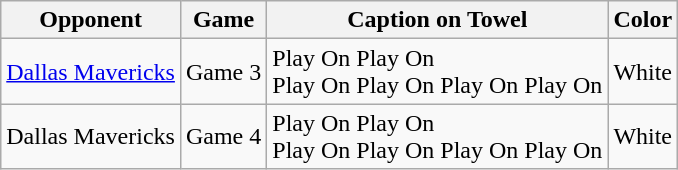<table class="wikitable">
<tr>
<th>Opponent</th>
<th>Game</th>
<th>Caption on Towel</th>
<th>Color</th>
</tr>
<tr>
<td><a href='#'>Dallas Mavericks</a></td>
<td>Game 3</td>
<td>Play On Play On<br>Play On Play On
Play On Play On</td>
<td>White</td>
</tr>
<tr>
<td>Dallas Mavericks</td>
<td>Game 4</td>
<td>Play On Play On<br>Play On Play On
Play On Play On</td>
<td>White</td>
</tr>
</table>
